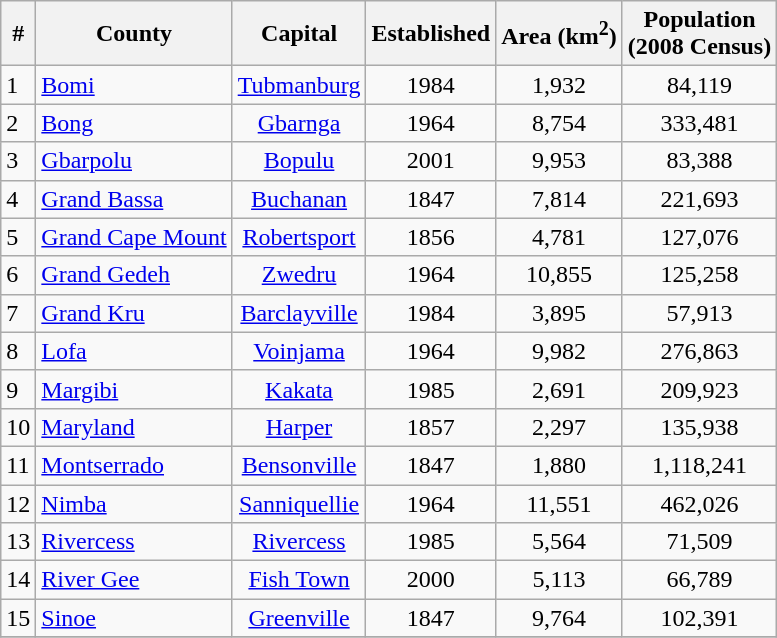<table class="wikitable sortable">
<tr>
<th align="left">#</th>
<th align="left">County</th>
<th>Capital</th>
<th>Established</th>
<th>Area (km<sup>2</sup>)</th>
<th>Population <br> (2008 Census)</th>
</tr>
<tr>
<td align="left">1</td>
<td align="left"> <a href='#'>Bomi</a></td>
<td align="center"><a href='#'>Tubmanburg</a></td>
<td align="center">1984</td>
<td align="center">1,932</td>
<td align="center">84,119</td>
</tr>
<tr>
<td align="left">2</td>
<td align="left"> <a href='#'>Bong</a></td>
<td align="center"><a href='#'>Gbarnga</a></td>
<td align="center">1964</td>
<td align="center">8,754</td>
<td align="center">333,481</td>
</tr>
<tr>
<td align="left">3</td>
<td align="left"> <a href='#'>Gbarpolu</a></td>
<td align="center"><a href='#'>Bopulu</a></td>
<td align="center">2001</td>
<td align="center">9,953</td>
<td align="center">83,388</td>
</tr>
<tr>
<td align="left">4</td>
<td align="left"> <a href='#'>Grand Bassa</a></td>
<td align="center"><a href='#'>Buchanan</a></td>
<td align="center">1847</td>
<td align="center">7,814</td>
<td align="center">221,693</td>
</tr>
<tr>
<td align="left">5</td>
<td align="left"> <a href='#'>Grand Cape Mount</a></td>
<td align="center"><a href='#'>Robertsport</a></td>
<td align="center">1856</td>
<td align="center">4,781</td>
<td align="center">127,076</td>
</tr>
<tr>
<td align="left">6</td>
<td align="left"> <a href='#'>Grand Gedeh</a></td>
<td align="center"><a href='#'>Zwedru</a></td>
<td align="center">1964</td>
<td align="center">10,855</td>
<td align="center">125,258</td>
</tr>
<tr>
<td align="left">7</td>
<td align="left"> <a href='#'>Grand Kru</a></td>
<td align="center"><a href='#'>Barclayville</a></td>
<td align="center">1984</td>
<td align="center">3,895</td>
<td align="center">57,913</td>
</tr>
<tr>
<td align="left">8</td>
<td align="left"> <a href='#'>Lofa</a></td>
<td align="center"><a href='#'>Voinjama</a></td>
<td align="center">1964</td>
<td align="center">9,982</td>
<td align="center">276,863</td>
</tr>
<tr>
<td align="left">9</td>
<td align="left"> <a href='#'>Margibi</a></td>
<td align="center"><a href='#'>Kakata</a></td>
<td align="center">1985</td>
<td align="center">2,691</td>
<td align="center">209,923</td>
</tr>
<tr>
<td align="left">10</td>
<td align="left"> <a href='#'>Maryland</a></td>
<td align="center"><a href='#'>Harper</a></td>
<td align="center">1857</td>
<td align="center">2,297</td>
<td align="center">135,938</td>
</tr>
<tr>
<td align="left">11</td>
<td align="left"> <a href='#'>Montserrado</a></td>
<td align="center"><a href='#'>Bensonville</a></td>
<td align="center">1847</td>
<td align="center">1,880</td>
<td align="center">1,118,241</td>
</tr>
<tr>
<td align="left">12</td>
<td align="left"> <a href='#'>Nimba</a></td>
<td align="center"><a href='#'>Sanniquellie</a></td>
<td align="center">1964</td>
<td align="center">11,551</td>
<td align="center">462,026</td>
</tr>
<tr>
<td align="left">13</td>
<td align="left"> <a href='#'>Rivercess</a></td>
<td align="center"><a href='#'>Rivercess</a></td>
<td align="center">1985</td>
<td align="center">5,564</td>
<td align="center">71,509</td>
</tr>
<tr>
<td align="left">14</td>
<td align="left"> <a href='#'>River Gee</a></td>
<td align="center"><a href='#'>Fish Town</a></td>
<td align="center">2000</td>
<td align="center">5,113</td>
<td align="center">66,789</td>
</tr>
<tr>
<td align="left">15</td>
<td align="left"> <a href='#'>Sinoe</a></td>
<td align="center"><a href='#'>Greenville</a></td>
<td align="center">1847</td>
<td align="center">9,764</td>
<td align="center">102,391</td>
</tr>
<tr>
</tr>
</table>
